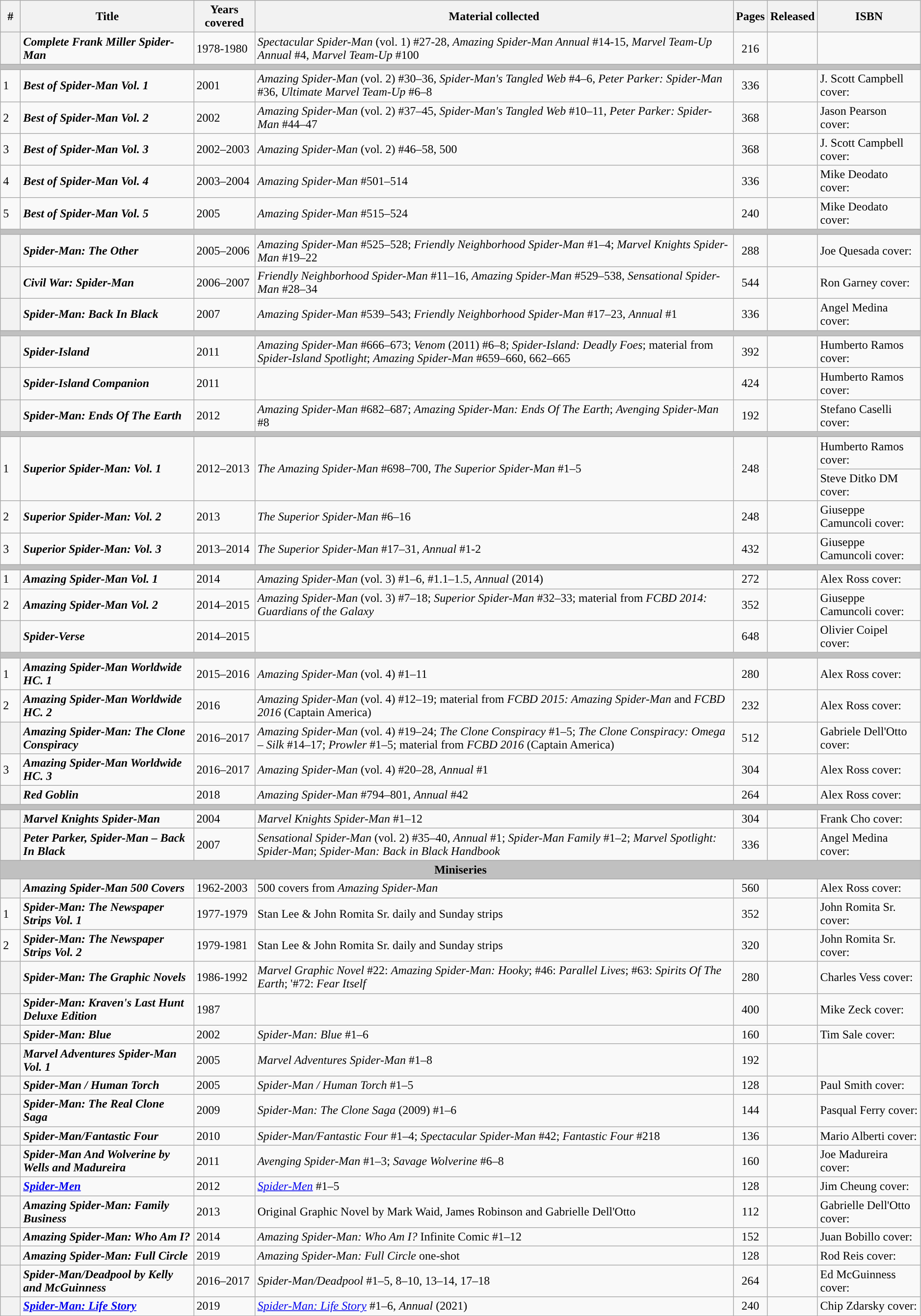<table class="wikitable sortable" width=99%>
<tr>
<th class="unsortable" width=20px>#</th>
<th>Title</th>
<th>Years covered</th>
<th class="unsortable">Material collected</th>
<th>Pages</th>
<th>Released</th>
<th class="unsortable">ISBN</th>
</tr>
<tr>
<th style="background-color: light grey;"></th>
<td><strong><em>Complete Frank Miller Spider-Man</em></strong></td>
<td>1978-1980</td>
<td><em>Spectacular Spider-Man</em> (vol. 1) #27-28, <em>Amazing Spider-Man Annual</em> #14-15, <em>Marvel Team-Up Annual</em> #4, <em>Marvel Team-Up</em> #100</td>
<td style="text-align: center;">216</td>
<td></td>
<td></td>
</tr>
<tr>
<th colspan="7" style="background-color: silver;"></th>
</tr>
<tr>
<td>1</td>
<td><strong><em>Best of Spider-Man Vol. 1</em></strong></td>
<td>2001</td>
<td><em>Amazing Spider-Man</em> (vol. 2) #30–36, <em>Spider-Man's Tangled Web</em> #4–6, <em>Peter Parker: Spider-Man</em> #36, <em>Ultimate Marvel Team-Up</em> #6–8</td>
<td style="text-align: center;">336</td>
<td></td>
<td>J. Scott Campbell cover: </td>
</tr>
<tr>
<td>2</td>
<td><strong><em>Best of Spider-Man Vol. 2</em></strong></td>
<td>2002</td>
<td><em>Amazing Spider-Man</em> (vol. 2) #37–45, <em>Spider-Man's Tangled Web</em> #10–11, <em>Peter Parker: Spider-Man</em> #44–47</td>
<td style="text-align: center;">368</td>
<td></td>
<td>Jason Pearson cover: </td>
</tr>
<tr>
<td>3</td>
<td><strong><em>Best of Spider-Man Vol. 3</em></strong></td>
<td>2002–2003</td>
<td><em>Amazing Spider-Man</em> (vol. 2) #46–58, 500</td>
<td style="text-align: center;">368</td>
<td></td>
<td>J. Scott Campbell cover: </td>
</tr>
<tr>
<td>4</td>
<td><strong><em>Best of Spider-Man Vol. 4</em></strong></td>
<td>2003–2004</td>
<td><em>Amazing Spider-Man</em> #501–514</td>
<td style="text-align: center;">336</td>
<td></td>
<td>Mike Deodato cover: </td>
</tr>
<tr>
<td>5</td>
<td><strong><em>Best of Spider-Man Vol. 5</em></strong></td>
<td>2005</td>
<td><em>Amazing Spider-Man</em> #515–524</td>
<td style="text-align: center;">240</td>
<td></td>
<td>Mike Deodato cover: </td>
</tr>
<tr>
<th colspan="7" style="background-color: silver;"></th>
</tr>
<tr>
<th style="background-color: light grey;"></th>
<td><strong><em>Spider-Man: The Other</em></strong></td>
<td>2005–2006</td>
<td><em>Amazing Spider-Man</em> #525–528; <em>Friendly Neighborhood Spider-Man</em> #1–4; <em>Marvel Knights Spider-Man</em> #19–22</td>
<td style="text-align: center;">288</td>
<td></td>
<td>Joe Quesada cover: </td>
</tr>
<tr>
<th style="background-color: light grey;"></th>
<td><strong><em>Civil War: Spider-Man</em></strong></td>
<td>2006–2007</td>
<td><em>Friendly Neighborhood Spider-Man</em> #11–16, <em>Amazing Spider-Man</em> #529–538, <em>Sensational Spider-Man</em> #28–34</td>
<td style="text-align: center;">544</td>
<td></td>
<td>Ron Garney cover: </td>
</tr>
<tr>
<th style="background-color: light grey;"></th>
<td><strong><em>Spider-Man: Back In Black</em></strong></td>
<td>2007</td>
<td><em>Amazing Spider-Man</em> #539–543; <em>Friendly Neighborhood Spider-Man</em> #17–23, <em>Annual</em> #1</td>
<td style="text-align: center;">336</td>
<td></td>
<td>Angel Medina cover: </td>
</tr>
<tr>
<th colspan=7 style="background-color: silver;"></th>
</tr>
<tr>
<th style="background-color: light grey;"></th>
<td><strong><em>Spider-Island</em></strong></td>
<td>2011</td>
<td><em>Amazing Spider-Man</em> #666–673; <em>Venom</em> (2011) #6–8; <em>Spider-Island: Deadly Foes</em>; material from <em>Spider-Island Spotlight</em>; <em>Amazing Spider-Man</em> #659–660, 662–665</td>
<td style="text-align: center;">392</td>
<td></td>
<td>Humberto Ramos cover: </td>
</tr>
<tr>
<th style="background-color: light grey;"></th>
<td><strong><em>Spider-Island Companion</em></strong></td>
<td>2011</td>
<td></td>
<td style="text-align: center;">424</td>
<td></td>
<td>Humberto Ramos cover: </td>
</tr>
<tr>
<th style="background-color: light grey;"></th>
<td><strong><em>Spider-Man: Ends Of The Earth</em></strong></td>
<td>2012</td>
<td><em>Amazing Spider-Man</em> #682–687; <em>Amazing Spider-Man: Ends Of The Earth</em>; <em>Avenging Spider-Man</em> #8</td>
<td style="text-align: center;">192</td>
<td></td>
<td>Stefano Caselli cover: </td>
</tr>
<tr>
<th colspan=7 style="background-color: silver;"></th>
</tr>
<tr>
<td rowspan="2">1</td>
<td rowspan="2"><strong><em>Superior Spider-Man: Vol. 1</em></strong></td>
<td rowspan="2">2012–2013</td>
<td rowspan="2"><em>The Amazing Spider-Man</em> #698–700, <em>The Superior Spider-Man</em> #1–5</td>
<td rowspan="2" style="text-align: center;">248</td>
<td rowspan="2"></td>
<td>Humberto Ramos cover: </td>
</tr>
<tr>
<td>Steve Ditko DM cover: </td>
</tr>
<tr>
<td>2</td>
<td><strong><em>Superior Spider-Man: Vol. 2</em></strong></td>
<td>2013</td>
<td><em>The Superior Spider-Man</em> #6–16</td>
<td style="text-align: center;">248</td>
<td></td>
<td>Giuseppe Camuncoli cover: </td>
</tr>
<tr>
<td>3</td>
<td><strong><em>Superior Spider-Man: Vol. 3</em></strong></td>
<td>2013–2014</td>
<td><em>The Superior Spider-Man</em> #17–31, <em>Annual</em> #1-2</td>
<td style="text-align: center;">432</td>
<td></td>
<td>Giuseppe Camuncoli cover: </td>
</tr>
<tr>
<th colspan=7 style="background-color: silver;"></th>
</tr>
<tr>
<td>1</td>
<td><strong><em>Amazing Spider-Man Vol. 1</em></strong></td>
<td>2014</td>
<td><em>Amazing Spider-Man</em> (vol. 3) #1–6, #1.1–1.5, <em>Annual</em> (2014)</td>
<td style="text-align: center;">272</td>
<td></td>
<td>Alex Ross cover: </td>
</tr>
<tr>
<td>2</td>
<td><strong><em>Amazing Spider-Man Vol. 2</em></strong></td>
<td>2014–2015</td>
<td><em>Amazing Spider-Man</em> (vol. 3) #7–18; <em>Superior Spider-Man</em> #32–33; material from <em>FCBD 2014: Guardians of the Galaxy</em></td>
<td style="text-align: center;">352</td>
<td></td>
<td>Giuseppe Camuncoli cover: </td>
</tr>
<tr>
<th style="background-color: light grey;"></th>
<td><strong><em>Spider-Verse</em></strong></td>
<td>2014–2015</td>
<td></td>
<td style="text-align: center;">648</td>
<td></td>
<td>Olivier Coipel cover: </td>
</tr>
<tr>
<th colspan="7" style="background-color: silver;"></th>
</tr>
<tr>
<td>1</td>
<td><strong><em>Amazing Spider-Man Worldwide HC. 1</em></strong></td>
<td>2015–2016</td>
<td><em>Amazing Spider-Man</em> (vol. 4)  #1–11</td>
<td style="text-align: center;">280</td>
<td></td>
<td>Alex Ross cover: </td>
</tr>
<tr>
<td>2</td>
<td><strong><em>Amazing Spider-Man Worldwide HC. 2</em></strong></td>
<td>2016</td>
<td><em>Amazing Spider-Man</em> (vol. 4)  #12–19; material from <em>FCBD 2015: Amazing Spider-Man</em> and <em>FCBD 2016</em> (Captain America)</td>
<td style="text-align: center;">232</td>
<td></td>
<td>Alex Ross cover: </td>
</tr>
<tr>
<th style="background-color: light grey;"></th>
<td><strong><em>Amazing Spider-Man: The Clone Conspiracy</em></strong></td>
<td>2016–2017</td>
<td><em>Amazing Spider-Man</em> (vol. 4)  #19–24; <em>The Clone Conspiracy</em> #1–5; <em>The Clone Conspiracy: Omega – Silk</em> #14–17; <em>Prowler</em> #1–5; material from <em>FCBD 2016</em> (Captain America)</td>
<td style="text-align: center;">512</td>
<td></td>
<td>Gabriele Dell'Otto cover: </td>
</tr>
<tr>
<td>3</td>
<td><strong><em>Amazing Spider-Man Worldwide HC. 3</em></strong></td>
<td>2016–2017</td>
<td><em>Amazing Spider-Man</em> (vol. 4)  #20–28, <em>Annual</em> #1</td>
<td style="text-align: center;">304</td>
<td></td>
<td>Alex Ross cover: </td>
</tr>
<tr>
<th style="background-color: light grey;"></th>
<td><strong><em>Red Goblin</em></strong></td>
<td>2018</td>
<td><em>Amazing Spider-Man</em> #794–801, <em>Annual</em> #42</td>
<td style="text-align: center;">264</td>
<td></td>
<td>Alex Ross cover: </td>
</tr>
<tr>
<th colspan="7" style="background-color: silver;"></th>
</tr>
<tr>
<th style="background-color: light grey;"></th>
<td><strong><em>Marvel Knights Spider-Man</em></strong></td>
<td>2004</td>
<td><em>Marvel Knights Spider-Man</em> #1–12</td>
<td style="text-align: center;">304</td>
<td></td>
<td>Frank Cho cover: </td>
</tr>
<tr>
<th style="background-color: light grey;"></th>
<td><strong><em>Peter Parker, Spider-Man – Back In Black</em></strong></td>
<td>2007</td>
<td><em>Sensational Spider-Man</em> (vol. 2) #35–40, <em>Annual</em> #1; <em>Spider-Man Family</em> #1–2; <em>Marvel Spotlight: Spider-Man</em>; <em>Spider-Man: Back in Black Handbook</em></td>
<td style="text-align: center;">336</td>
<td></td>
<td>Angel Medina cover: </td>
</tr>
<tr>
<th colspan="7" style="background-color: silver;"><strong>Miniseries</strong></th>
</tr>
<tr>
<th style="background-color: light grey;"></th>
<td><strong><em>Amazing Spider-Man 500 Covers</em></strong></td>
<td>1962-2003</td>
<td>500 covers from <em>Amazing Spider-Man</em></td>
<td style="text-align: center;">560</td>
<td></td>
<td>Alex Ross cover: </td>
</tr>
<tr>
<td>1</td>
<td><strong><em>Spider-Man: The Newspaper Strips Vol. 1</em></strong></td>
<td>1977-1979</td>
<td>Stan Lee & John Romita Sr. daily and Sunday strips</td>
<td style="text-align: center;">352</td>
<td></td>
<td>John Romita Sr. cover: </td>
</tr>
<tr>
<td>2</td>
<td><strong><em>Spider-Man: The Newspaper Strips Vol. 2</em></strong></td>
<td>1979-1981</td>
<td>Stan Lee & John Romita Sr. daily and Sunday strips</td>
<td style="text-align: center;">320</td>
<td></td>
<td>John Romita Sr. cover: </td>
</tr>
<tr>
<th style="background-color: light grey;"></th>
<td><strong><em>Spider-Man: The Graphic Novels</em></strong></td>
<td>1986-1992</td>
<td><em>Marvel Graphic Novel</em> #22: <em>Amazing Spider-Man: Hooky</em>; #46: <em>Parallel Lives</em>; #63: <em>Spirits Of The Earth</em>; '#72: <em>Fear Itself</em></td>
<td style="text-align: center;">280</td>
<td></td>
<td>Charles Vess cover: </td>
</tr>
<tr>
<th style="background-color: light grey;"></th>
<td><strong><em>Spider-Man: Kraven's Last Hunt Deluxe Edition</em></strong></td>
<td>1987</td>
<td></td>
<td style="text-align: center;">400</td>
<td></td>
<td>Mike Zeck cover: </td>
</tr>
<tr>
<th style="background-color: light grey;"></th>
<td><strong><em>Spider-Man: Blue</em></strong></td>
<td>2002</td>
<td><em>Spider-Man: Blue</em> #1–6</td>
<td style="text-align: center;">160</td>
<td></td>
<td>Tim Sale cover: </td>
</tr>
<tr>
<th style="background-color: light grey;"></th>
<td><strong><em>Marvel Adventures Spider-Man Vol. 1</em></strong></td>
<td>2005</td>
<td><em>Marvel Adventures Spider-Man</em> #1–8</td>
<td style="text-align: center;">192</td>
<td></td>
<td></td>
</tr>
<tr>
<th style="background-color: light grey;"></th>
<td><strong><em>Spider-Man / Human Torch</em></strong></td>
<td>2005</td>
<td><em>Spider-Man / Human Torch</em> #1–5</td>
<td style="text-align: center;">128</td>
<td></td>
<td>Paul Smith cover: </td>
</tr>
<tr>
<th style="background-color: light grey;"></th>
<td><strong><em>Spider-Man: The Real Clone Saga</em></strong></td>
<td>2009</td>
<td><em>Spider-Man: The Clone Saga</em> (2009) #1–6</td>
<td style="text-align: center;">144</td>
<td></td>
<td>Pasqual Ferry cover: </td>
</tr>
<tr>
<th style="background-color: light grey;"></th>
<td><strong><em>Spider-Man/Fantastic Four</em></strong></td>
<td>2010</td>
<td><em>Spider-Man/Fantastic Four</em> #1–4; <em>Spectacular Spider-Man</em> #42; <em>Fantastic Four</em> #218</td>
<td style="text-align: center;">136</td>
<td></td>
<td>Mario Alberti cover: </td>
</tr>
<tr>
<th style="background-color: light grey;"></th>
<td><strong><em>Spider-Man And Wolverine by Wells and Madureira</em></strong></td>
<td>2011</td>
<td><em>Avenging Spider-Man</em> #1–3; <em>Savage Wolverine</em> #6–8</td>
<td style="text-align: center;">160</td>
<td></td>
<td>Joe Madureira cover: </td>
</tr>
<tr>
<th style="background-color: light grey;"></th>
<td><strong><em><a href='#'>Spider-Men</a></em></strong></td>
<td>2012</td>
<td><em><a href='#'>Spider-Men</a></em> #1–5</td>
<td style="text-align: center;">128</td>
<td></td>
<td>Jim Cheung cover: </td>
</tr>
<tr>
<th style="background-color: light grey;"></th>
<td><strong><em>Amazing Spider-Man: Family Business</em></strong></td>
<td>2013</td>
<td>Original Graphic Novel by Mark Waid, James Robinson and Gabrielle Dell'Otto</td>
<td style="text-align: center;">112</td>
<td></td>
<td>Gabrielle Dell'Otto cover: </td>
</tr>
<tr>
<th style="background-color: light grey;"></th>
<td><strong><em>Amazing Spider-Man: Who Am I?</em></strong></td>
<td>2014</td>
<td><em>Amazing Spider-Man: Who Am I?</em> Infinite Comic #1–12</td>
<td style="text-align: center;">152</td>
<td></td>
<td>Juan Bobillo cover: </td>
</tr>
<tr>
<th style="background-color: light grey;"></th>
<td><strong><em>Amazing Spider-Man: Full Circle</em></strong></td>
<td>2019</td>
<td><em>Amazing Spider-Man: Full Circle</em> one-shot</td>
<td style="text-align: center;">128</td>
<td></td>
<td>Rod Reis cover: </td>
</tr>
<tr>
<th style="background-color: light grey;"></th>
<td><strong><em>Spider-Man/Deadpool by Kelly and McGuinness</em></strong></td>
<td>2016–2017</td>
<td><em>Spider-Man/Deadpool</em> #1–5, 8–10, 13–14, 17–18</td>
<td style="text-align: center;">264</td>
<td></td>
<td>Ed McGuinness cover: </td>
</tr>
<tr>
<th style="background-color: light grey;"></th>
<td><strong><em><a href='#'>Spider-Man: Life Story</a></em></strong></td>
<td>2019</td>
<td><em><a href='#'>Spider-Man: Life Story</a></em> #1–6, <em>Annual</em> (2021)</td>
<td style="text-align: center;">240</td>
<td></td>
<td>Chip Zdarsky cover: </td>
</tr>
</table>
